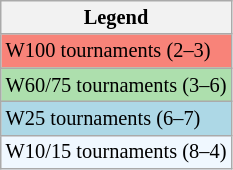<table class="wikitable" style=font-size:85%;>
<tr>
<th>Legend</th>
</tr>
<tr style="background:#f88379;">
<td>W100 tournaments (2–3)</td>
</tr>
<tr style="background:#addfad;">
<td>W60/75 tournaments (3–6)</td>
</tr>
<tr style="background:lightblue;">
<td>W25 tournaments (6–7)</td>
</tr>
<tr style="background:#f0f8ff;">
<td>W10/15 tournaments (8–4)</td>
</tr>
</table>
